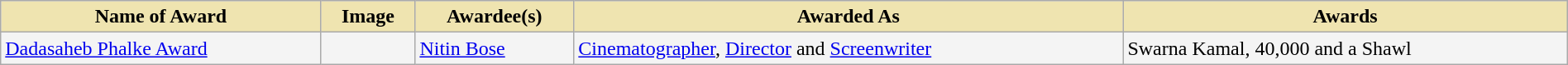<table class="wikitable" style="width:100%;">
<tr>
<th style="background-color:#EFE4B0;">Name of Award</th>
<th style="background-color:#EFE4B0;">Image</th>
<th style="background-color:#EFE4B0;">Awardee(s)</th>
<th style="background-color:#EFE4B0;">Awarded As</th>
<th style="background-color:#EFE4B0;">Awards</th>
</tr>
<tr style="background-color:#F4F4F4">
<td><a href='#'>Dadasaheb Phalke Award</a></td>
<td></td>
<td><a href='#'>Nitin Bose</a></td>
<td><a href='#'>Cinematographer</a>, <a href='#'>Director</a> and <a href='#'>Screenwriter</a></td>
<td>Swarna Kamal, 40,000 and a Shawl</td>
</tr>
</table>
